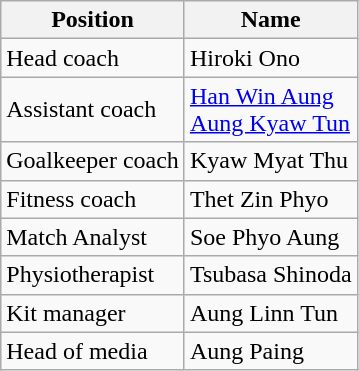<table class="wikitable">
<tr>
<th>Position</th>
<th>Name</th>
</tr>
<tr>
<td>Head coach</td>
<td> Hiroki Ono</td>
</tr>
<tr>
<td>Assistant coach</td>
<td> <a href='#'>Han Win Aung</a> <br>  <a href='#'>Aung Kyaw Tun</a></td>
</tr>
<tr>
<td>Goalkeeper coach</td>
<td> Kyaw Myat Thu</td>
</tr>
<tr>
<td>Fitness coach</td>
<td> Thet Zin Phyo</td>
</tr>
<tr>
<td>Match Analyst</td>
<td> Soe Phyo Aung</td>
</tr>
<tr>
<td>Physiotherapist</td>
<td> Tsubasa Shinoda</td>
</tr>
<tr>
<td>Kit manager</td>
<td> Aung Linn Tun</td>
</tr>
<tr>
<td>Head of media</td>
<td> Aung Paing</td>
</tr>
</table>
